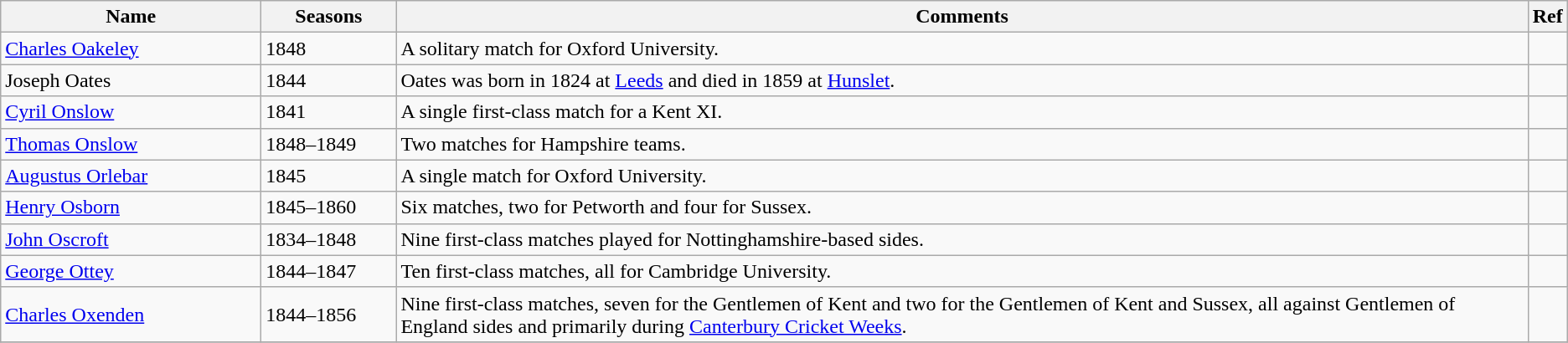<table class="wikitable">
<tr>
<th style="width:200px">Name</th>
<th style="width: 100px">Seasons</th>
<th>Comments</th>
<th>Ref</th>
</tr>
<tr>
<td><a href='#'>Charles Oakeley</a></td>
<td>1848</td>
<td>A solitary match for Oxford University.</td>
<td></td>
</tr>
<tr>
<td>Joseph Oates</td>
<td>1844</td>
<td A single first-class match for a Yorkshire side against Manchester is all that is known about Oates' cricket career.{{efn>Oates was born in 1824 at <a href='#'>Leeds</a> and died in 1859 at <a href='#'>Hunslet</a>.</td>
<td></td>
</tr>
<tr>
<td><a href='#'>Cyril Onslow</a></td>
<td>1841</td>
<td>A single first-class match for a Kent XI.</td>
<td></td>
</tr>
<tr>
<td><a href='#'>Thomas Onslow</a></td>
<td>1848–1849</td>
<td>Two matches for Hampshire teams.</td>
<td></td>
</tr>
<tr>
<td><a href='#'>Augustus Orlebar</a></td>
<td>1845</td>
<td>A single match for Oxford University.</td>
<td></td>
</tr>
<tr>
<td><a href='#'>Henry Osborn</a></td>
<td>1845–1860</td>
<td>Six matches, two for Petworth and four for Sussex.</td>
<td></td>
</tr>
<tr>
<td><a href='#'>John Oscroft</a></td>
<td>1834–1848</td>
<td>Nine first-class matches played for Nottinghamshire-based sides.</td>
<td></td>
</tr>
<tr>
<td><a href='#'>George Ottey</a></td>
<td>1844–1847</td>
<td>Ten first-class matches, all for Cambridge University.</td>
<td></td>
</tr>
<tr>
<td><a href='#'>Charles Oxenden</a></td>
<td>1844–1856</td>
<td>Nine first-class matches, seven for the Gentlemen of Kent and two for the Gentlemen of Kent and Sussex, all against Gentlemen of England sides and primarily during <a href='#'>Canterbury Cricket Weeks</a>.</td>
<td></td>
</tr>
<tr>
</tr>
</table>
